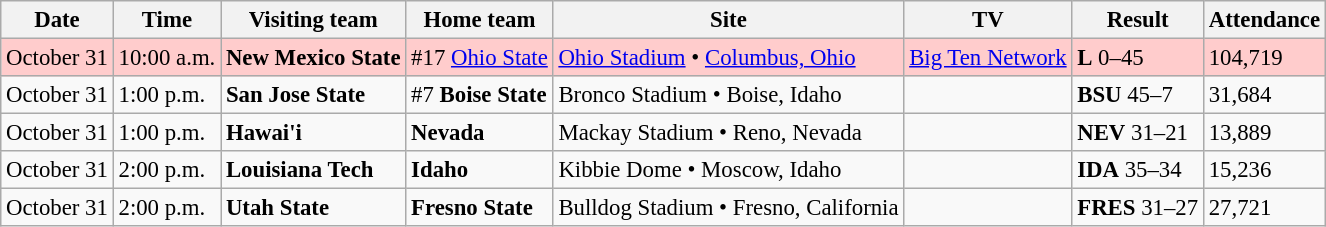<table class="wikitable" style="font-size:95%;">
<tr>
<th>Date</th>
<th>Time</th>
<th>Visiting team</th>
<th>Home team</th>
<th>Site</th>
<th>TV</th>
<th>Result</th>
<th>Attendance</th>
</tr>
<tr bgcolor=ffcccc>
<td>October 31</td>
<td>10:00 a.m.</td>
<td><strong>New Mexico State</strong></td>
<td>#17 <a href='#'>Ohio State</a></td>
<td><a href='#'>Ohio Stadium</a> • <a href='#'>Columbus, Ohio</a></td>
<td><a href='#'>Big Ten Network</a></td>
<td><strong>L</strong> 0–45</td>
<td>104,719</td>
</tr>
<tr bgcolor=>
<td>October 31</td>
<td>1:00 p.m.</td>
<td><strong>San Jose State</strong></td>
<td>#7 <strong>Boise State</strong></td>
<td>Bronco Stadium • Boise, Idaho</td>
<td></td>
<td><strong>BSU</strong> 45–7</td>
<td>31,684</td>
</tr>
<tr bgcolor=>
<td>October 31</td>
<td>1:00 p.m.</td>
<td><strong>Hawai'i</strong></td>
<td><strong>Nevada</strong></td>
<td>Mackay Stadium • Reno, Nevada</td>
<td></td>
<td><strong>NEV</strong> 31–21</td>
<td>13,889</td>
</tr>
<tr bgcolor=>
<td>October 31</td>
<td>2:00 p.m.</td>
<td><strong>Louisiana Tech</strong></td>
<td><strong>Idaho</strong></td>
<td>Kibbie Dome • Moscow, Idaho</td>
<td></td>
<td><strong>IDA</strong> 35–34</td>
<td>15,236</td>
</tr>
<tr bgcolor=>
<td>October 31</td>
<td>2:00 p.m.</td>
<td><strong>Utah State</strong></td>
<td><strong>Fresno State</strong></td>
<td>Bulldog Stadium • Fresno, California</td>
<td></td>
<td><strong>FRES</strong> 31–27</td>
<td>27,721</td>
</tr>
</table>
